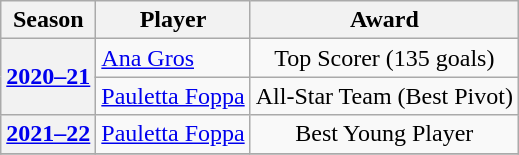<table class="wikitable" style="text-align: center">
<tr>
<th>Season</th>
<th class="unsortable">Player</th>
<th>Award</th>
</tr>
<tr>
<th rowspan="2"><a href='#'>2020–21</a></th>
<td style="text-align: left;"> <a href='#'>Ana Gros</a></td>
<td>Top Scorer (135 goals)</td>
</tr>
<tr>
<td style="text-align: left;"> <a href='#'>Pauletta Foppa</a></td>
<td>All-Star Team (Best Pivot)</td>
</tr>
<tr>
<th rowspan="1"><a href='#'>2021–22</a></th>
<td style="text-align: left;"> <a href='#'>Pauletta Foppa</a></td>
<td>Best Young Player</td>
</tr>
<tr>
</tr>
</table>
